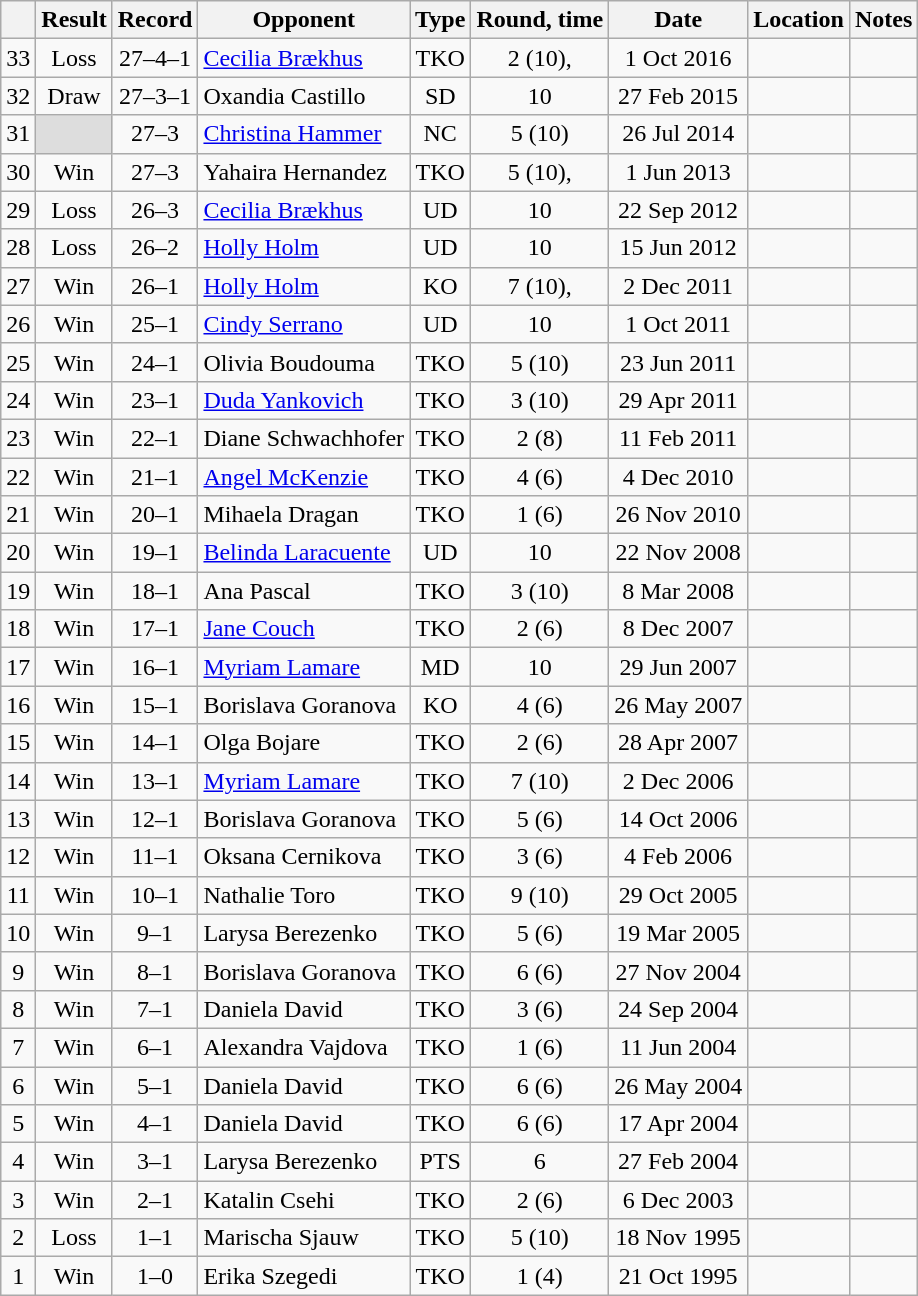<table class=wikitable style=text-align:center>
<tr>
<th></th>
<th>Result</th>
<th>Record</th>
<th>Opponent</th>
<th>Type</th>
<th>Round, time</th>
<th>Date</th>
<th>Location</th>
<th>Notes</th>
</tr>
<tr>
<td>33</td>
<td>Loss</td>
<td>27–4–1 </td>
<td align=left><a href='#'>Cecilia Brækhus</a></td>
<td>TKO</td>
<td>2 (10), </td>
<td>1 Oct 2016</td>
<td align=left></td>
<td align=left></td>
</tr>
<tr>
<td>32</td>
<td>Draw</td>
<td>27–3–1 </td>
<td align=left>Oxandia Castillo</td>
<td>SD</td>
<td>10</td>
<td>27 Feb 2015</td>
<td align=left></td>
<td align=left></td>
</tr>
<tr>
<td>31</td>
<td style=background:#DDD></td>
<td>27–3 </td>
<td align=left><a href='#'>Christina Hammer</a></td>
<td>NC</td>
<td>5 (10)</td>
<td>26 Jul 2014</td>
<td align=left></td>
<td align=left></td>
</tr>
<tr>
<td>30</td>
<td>Win</td>
<td>27–3</td>
<td align=left>Yahaira Hernandez</td>
<td>TKO</td>
<td>5 (10), </td>
<td>1 Jun 2013</td>
<td align=left></td>
<td align=left></td>
</tr>
<tr>
<td>29</td>
<td>Loss</td>
<td>26–3</td>
<td align=left><a href='#'>Cecilia Brækhus</a></td>
<td>UD</td>
<td>10</td>
<td>22 Sep 2012</td>
<td align=left></td>
<td align=left></td>
</tr>
<tr>
<td>28</td>
<td>Loss</td>
<td>26–2</td>
<td align=left><a href='#'>Holly Holm</a></td>
<td>UD</td>
<td>10</td>
<td>15 Jun 2012</td>
<td align=left></td>
<td align=left></td>
</tr>
<tr>
<td>27</td>
<td>Win</td>
<td>26–1</td>
<td align=left><a href='#'>Holly Holm</a></td>
<td>KO</td>
<td>7 (10), </td>
<td>2 Dec 2011</td>
<td align=left></td>
<td align=left></td>
</tr>
<tr>
<td>26</td>
<td>Win</td>
<td>25–1</td>
<td align=left><a href='#'>Cindy Serrano</a></td>
<td>UD</td>
<td>10</td>
<td>1 Oct 2011</td>
<td align=left></td>
<td align=left></td>
</tr>
<tr>
<td>25</td>
<td>Win</td>
<td>24–1</td>
<td align=left>Olivia Boudouma</td>
<td>TKO</td>
<td>5 (10)</td>
<td>23 Jun 2011</td>
<td align=left></td>
<td align=left></td>
</tr>
<tr>
<td>24</td>
<td>Win</td>
<td>23–1</td>
<td align=left><a href='#'>Duda Yankovich</a></td>
<td>TKO</td>
<td>3 (10)</td>
<td>29 Apr 2011</td>
<td align=left></td>
<td align=left></td>
</tr>
<tr>
<td>23</td>
<td>Win</td>
<td>22–1</td>
<td align=left>Diane Schwachhofer</td>
<td>TKO</td>
<td>2 (8)</td>
<td>11 Feb 2011</td>
<td align=left></td>
<td align=left></td>
</tr>
<tr>
<td>22</td>
<td>Win</td>
<td>21–1</td>
<td align=left><a href='#'>Angel McKenzie</a></td>
<td>TKO</td>
<td>4 (6)</td>
<td>4 Dec 2010</td>
<td align=left></td>
<td align=left></td>
</tr>
<tr>
<td>21</td>
<td>Win</td>
<td>20–1</td>
<td align=left>Mihaela Dragan</td>
<td>TKO</td>
<td>1 (6)</td>
<td>26 Nov 2010</td>
<td align=left></td>
<td align=left></td>
</tr>
<tr>
<td>20</td>
<td>Win</td>
<td>19–1</td>
<td align=left><a href='#'>Belinda Laracuente</a></td>
<td>UD</td>
<td>10</td>
<td>22 Nov 2008</td>
<td align=left></td>
<td align=left></td>
</tr>
<tr>
<td>19</td>
<td>Win</td>
<td>18–1</td>
<td align=left>Ana Pascal</td>
<td>TKO</td>
<td>3 (10)</td>
<td>8 Mar 2008</td>
<td align=left></td>
<td align=left></td>
</tr>
<tr>
<td>18</td>
<td>Win</td>
<td>17–1</td>
<td align=left><a href='#'>Jane Couch</a></td>
<td>TKO</td>
<td>2 (6)</td>
<td>8 Dec 2007</td>
<td align=left></td>
<td align=left></td>
</tr>
<tr>
<td>17</td>
<td>Win</td>
<td>16–1</td>
<td align=left><a href='#'>Myriam Lamare</a></td>
<td>MD</td>
<td>10</td>
<td>29 Jun 2007</td>
<td align=left></td>
<td align=left></td>
</tr>
<tr>
<td>16</td>
<td>Win</td>
<td>15–1</td>
<td align=left>Borislava Goranova</td>
<td>KO</td>
<td>4 (6)</td>
<td>26 May 2007</td>
<td align=left></td>
<td align=left></td>
</tr>
<tr>
<td>15</td>
<td>Win</td>
<td>14–1</td>
<td align=left>Olga Bojare</td>
<td>TKO</td>
<td>2 (6)</td>
<td>28 Apr 2007</td>
<td align=left></td>
<td align=left></td>
</tr>
<tr>
<td>14</td>
<td>Win</td>
<td>13–1</td>
<td align=left><a href='#'>Myriam Lamare</a></td>
<td>TKO</td>
<td>7 (10)</td>
<td>2 Dec 2006</td>
<td align=left></td>
<td align=left></td>
</tr>
<tr>
<td>13</td>
<td>Win</td>
<td>12–1</td>
<td align=left>Borislava Goranova</td>
<td>TKO</td>
<td>5 (6)</td>
<td>14 Oct 2006</td>
<td align=left></td>
<td align=left></td>
</tr>
<tr>
<td>12</td>
<td>Win</td>
<td>11–1</td>
<td align=left>Oksana Cernikova</td>
<td>TKO</td>
<td>3 (6)</td>
<td>4 Feb 2006</td>
<td align=left></td>
<td align=left></td>
</tr>
<tr>
<td>11</td>
<td>Win</td>
<td>10–1</td>
<td align=left>Nathalie Toro</td>
<td>TKO</td>
<td>9 (10)</td>
<td>29 Oct 2005</td>
<td align=left></td>
<td align=left></td>
</tr>
<tr>
<td>10</td>
<td>Win</td>
<td>9–1</td>
<td align=left>Larysa Berezenko</td>
<td>TKO</td>
<td>5 (6)</td>
<td>19 Mar 2005</td>
<td align=left></td>
<td align=left></td>
</tr>
<tr>
<td>9</td>
<td>Win</td>
<td>8–1</td>
<td align=left>Borislava Goranova</td>
<td>TKO</td>
<td>6 (6)</td>
<td>27 Nov 2004</td>
<td align=left></td>
<td align=left></td>
</tr>
<tr>
<td>8</td>
<td>Win</td>
<td>7–1</td>
<td align=left>Daniela David</td>
<td>TKO</td>
<td>3 (6)</td>
<td>24 Sep 2004</td>
<td align=left></td>
<td align=left></td>
</tr>
<tr>
<td>7</td>
<td>Win</td>
<td>6–1</td>
<td align=left>Alexandra Vajdova</td>
<td>TKO</td>
<td>1 (6)</td>
<td>11 Jun 2004</td>
<td align=left></td>
<td align=left></td>
</tr>
<tr>
<td>6</td>
<td>Win</td>
<td>5–1</td>
<td align=left>Daniela David</td>
<td>TKO</td>
<td>6 (6)</td>
<td>26 May 2004</td>
<td align=left></td>
<td align=left></td>
</tr>
<tr>
<td>5</td>
<td>Win</td>
<td>4–1</td>
<td align=left>Daniela David</td>
<td>TKO</td>
<td>6 (6)</td>
<td>17 Apr 2004</td>
<td align=left></td>
<td align=left></td>
</tr>
<tr>
<td>4</td>
<td>Win</td>
<td>3–1</td>
<td align=left>Larysa Berezenko</td>
<td>PTS</td>
<td>6</td>
<td>27 Feb 2004</td>
<td align=left></td>
<td align=left></td>
</tr>
<tr>
<td>3</td>
<td>Win</td>
<td>2–1</td>
<td align=left>Katalin Csehi</td>
<td>TKO</td>
<td>2 (6)</td>
<td>6 Dec 2003</td>
<td align=left></td>
<td align=left></td>
</tr>
<tr>
<td>2</td>
<td>Loss</td>
<td>1–1</td>
<td align=left>Marischa Sjauw</td>
<td>TKO</td>
<td>5 (10)</td>
<td>18 Nov 1995</td>
<td align=left></td>
<td align=left></td>
</tr>
<tr>
<td>1</td>
<td>Win</td>
<td>1–0</td>
<td align=left>Erika Szegedi</td>
<td>TKO</td>
<td>1 (4)</td>
<td>21 Oct 1995</td>
<td align=left></td>
<td align=left></td>
</tr>
</table>
